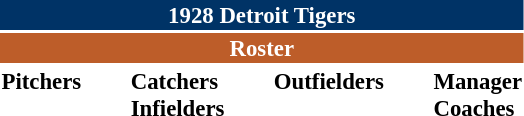<table class="toccolours" style="font-size: 95%;">
<tr>
<th colspan="10" style="background-color: #003366; color: white; text-align: center;">1928 Detroit Tigers</th>
</tr>
<tr>
<td colspan="10" style="background-color: #bd5d29; color: white; text-align: center;"><strong>Roster</strong></td>
</tr>
<tr>
<td valign="top"><strong>Pitchers</strong><br>









</td>
<td width="25px"></td>
<td valign="top"><strong>Catchers</strong><br>


<strong>Infielders</strong>






</td>
<td width="25px"></td>
<td valign="top"><strong>Outfielders</strong><br>




</td>
<td width="25px"></td>
<td valign="top"><strong>Manager</strong><br>
<strong>Coaches</strong>


</td>
</tr>
</table>
